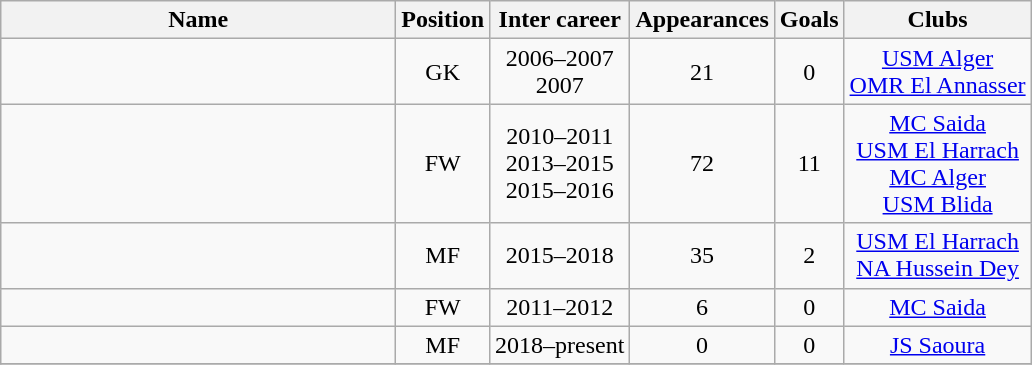<table class="wikitable sortable" style="text-align: center;">
<tr>
<th style="width:16em">Name</th>
<th>Position</th>
<th>Inter career</th>
<th>Appearances</th>
<th>Goals</th>
<th>Clubs</th>
</tr>
<tr>
<td align="left"></td>
<td>GK</td>
<td>2006–2007<br>2007</td>
<td>21</td>
<td>0</td>
<td><a href='#'>USM Alger</a><br><a href='#'>OMR El Annasser</a></td>
</tr>
<tr>
<td align="left"></td>
<td>FW</td>
<td>2010–2011<br>2013–2015<br>2015–2016</td>
<td>72</td>
<td>11</td>
<td><a href='#'>MC Saida</a><br><a href='#'>USM El Harrach</a><br><a href='#'>MC Alger</a><br><a href='#'>USM Blida</a></td>
</tr>
<tr>
<td align="left"></td>
<td>MF</td>
<td>2015–2018</td>
<td>35</td>
<td>2</td>
<td><a href='#'>USM El Harrach</a><br><a href='#'>NA Hussein Dey</a></td>
</tr>
<tr>
<td align="left"></td>
<td>FW</td>
<td>2011–2012</td>
<td>6</td>
<td>0</td>
<td><a href='#'>MC Saida</a></td>
</tr>
<tr>
<td align="left"></td>
<td>MF</td>
<td>2018–present</td>
<td>0</td>
<td>0</td>
<td><a href='#'>JS Saoura</a></td>
</tr>
<tr>
</tr>
</table>
